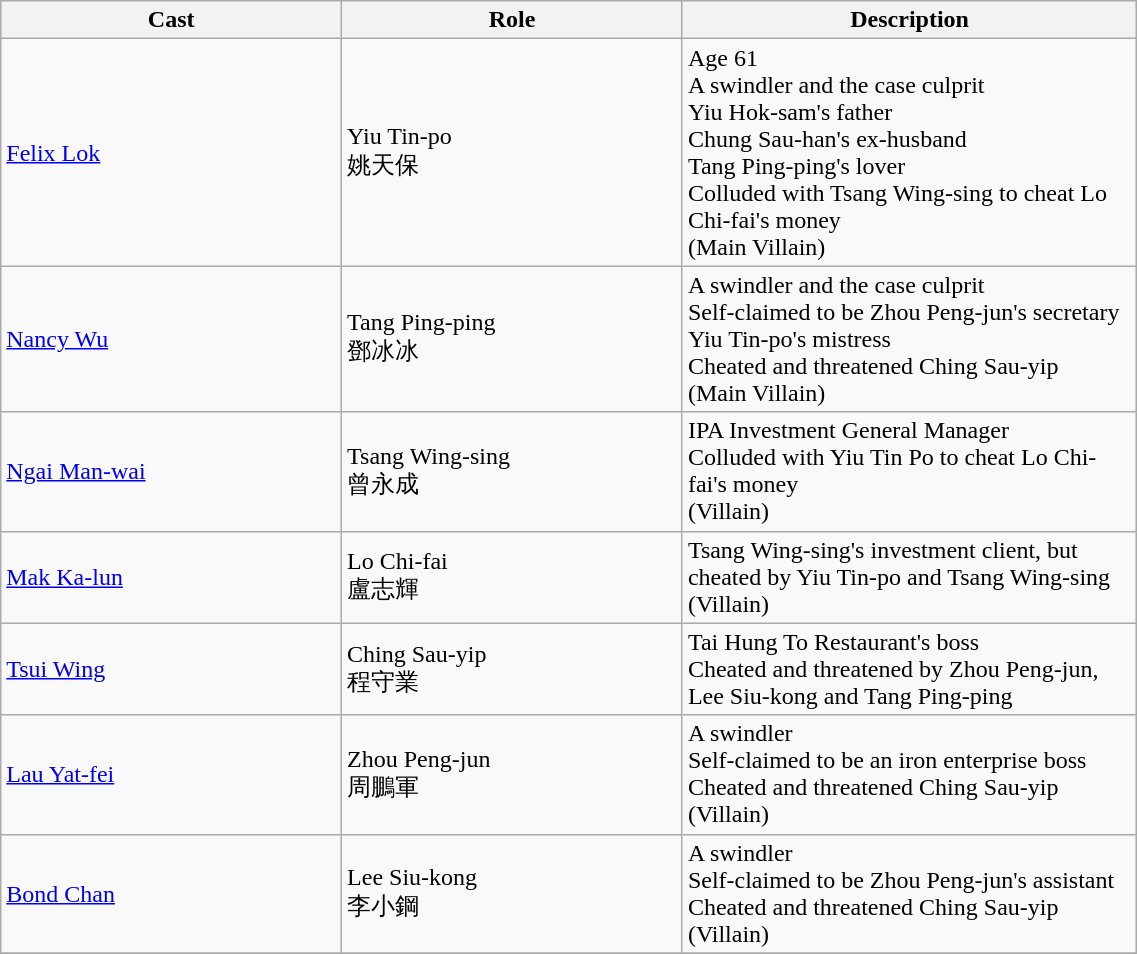<table class="wikitable" width="60%">
<tr>
<th style="width:30%">Cast</th>
<th style="width:30%">Role</th>
<th style="width:40%">Description</th>
</tr>
<tr>
<td><a href='#'>Felix Lok</a></td>
<td>Yiu Tin-po<br>姚天保</td>
<td>Age 61<br>A swindler and the case culprit<br>Yiu Hok-sam's father<br>Chung Sau-han's ex-husband<br>Tang Ping-ping's lover<br>Colluded with Tsang Wing-sing to cheat Lo Chi-fai's money<br>(Main Villain)</td>
</tr>
<tr>
<td><a href='#'>Nancy Wu</a></td>
<td>Tang Ping-ping<br>鄧冰冰</td>
<td>A swindler and the case culprit<br>Self-claimed to be Zhou Peng-jun's secretary<br>Yiu Tin-po's mistress<br>Cheated and threatened Ching Sau-yip<br>(Main Villain)</td>
</tr>
<tr>
<td><a href='#'>Ngai Man-wai</a></td>
<td>Tsang Wing-sing<br>曾永成</td>
<td>IPA Investment General Manager<br>Colluded with Yiu Tin Po to cheat Lo Chi-fai's money<br>(Villain)</td>
</tr>
<tr>
<td><a href='#'>Mak Ka-lun</a></td>
<td>Lo Chi-fai<br>盧志輝</td>
<td>Tsang Wing-sing's investment client, but cheated by Yiu Tin-po and Tsang Wing-sing<br>(Villain)</td>
</tr>
<tr>
<td><a href='#'>Tsui Wing</a></td>
<td>Ching Sau-yip<br>程守業</td>
<td>Tai Hung To Restaurant's boss<br>Cheated and threatened by Zhou Peng-jun, Lee Siu-kong and Tang Ping-ping</td>
</tr>
<tr>
<td><a href='#'>Lau Yat-fei</a></td>
<td>Zhou Peng-jun<br>周鵬軍</td>
<td>A swindler<br>Self-claimed to be an iron enterprise boss<br>Cheated and threatened Ching Sau-yip<br>(Villain)</td>
</tr>
<tr>
<td><a href='#'>Bond Chan</a></td>
<td>Lee Siu-kong<br>李小鋼</td>
<td>A swindler<br>Self-claimed to be Zhou Peng-jun's assistant<br>Cheated and threatened Ching Sau-yip<br>(Villain)</td>
</tr>
<tr>
</tr>
</table>
